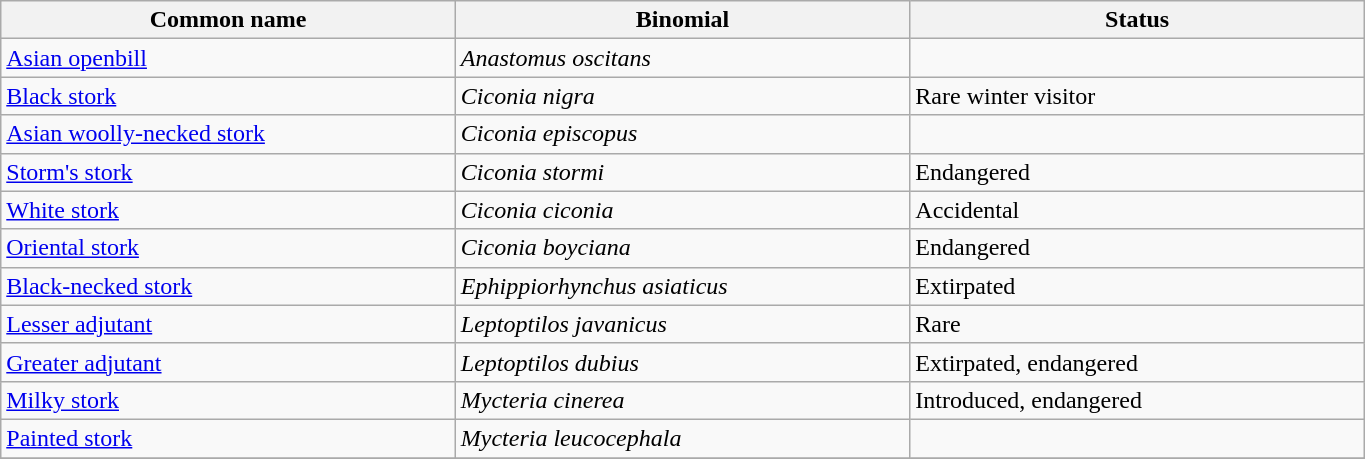<table width=72% class="wikitable">
<tr>
<th width=24%>Common name</th>
<th width=24%>Binomial</th>
<th width=24%>Status</th>
</tr>
<tr>
<td><a href='#'>Asian openbill</a></td>
<td><em>Anastomus oscitans</em></td>
<td></td>
</tr>
<tr>
<td><a href='#'>Black stork</a></td>
<td><em>Ciconia nigra</em></td>
<td>Rare winter visitor</td>
</tr>
<tr>
<td><a href='#'>Asian woolly-necked stork</a></td>
<td><em>Ciconia episcopus</em></td>
<td></td>
</tr>
<tr>
<td><a href='#'>Storm's stork</a></td>
<td><em>Ciconia stormi</em></td>
<td>Endangered</td>
</tr>
<tr>
<td><a href='#'>White stork</a></td>
<td><em>Ciconia ciconia</em></td>
<td>Accidental</td>
</tr>
<tr>
<td><a href='#'>Oriental stork</a></td>
<td><em>Ciconia boyciana</em></td>
<td>Endangered</td>
</tr>
<tr>
<td><a href='#'>Black-necked stork</a></td>
<td><em>Ephippiorhynchus asiaticus</em></td>
<td>Extirpated</td>
</tr>
<tr>
<td><a href='#'>Lesser adjutant</a></td>
<td><em>Leptoptilos javanicus</em></td>
<td>Rare</td>
</tr>
<tr>
<td><a href='#'>Greater adjutant</a></td>
<td><em>Leptoptilos dubius</em></td>
<td>Extirpated, endangered</td>
</tr>
<tr>
<td><a href='#'>Milky stork</a></td>
<td><em>Mycteria cinerea</em></td>
<td>Introduced, endangered</td>
</tr>
<tr>
<td><a href='#'>Painted stork</a></td>
<td><em>Mycteria leucocephala</em></td>
<td></td>
</tr>
<tr>
</tr>
</table>
